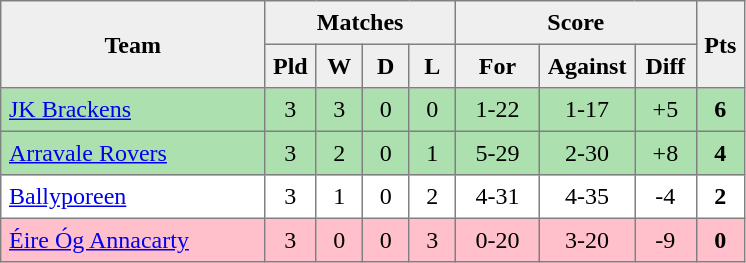<table style=border-collapse:collapse border=1 cellspacing=0 cellpadding=5>
<tr align=center bgcolor=#efefef>
<th rowspan=2 width=165>Team</th>
<th colspan=4>Matches</th>
<th colspan=3>Score</th>
<th rowspan=2width=20>Pts</th>
</tr>
<tr align=center bgcolor=#efefef>
<th width=20>Pld</th>
<th width=20>W</th>
<th width=20>D</th>
<th width=20>L</th>
<th width=45>For</th>
<th width=45>Against</th>
<th width=30>Diff</th>
</tr>
<tr align=center style="background:#ACE1AF;">
<td style="text-align:left;"> <a href='#'>JK Brackens</a></td>
<td>3</td>
<td>3</td>
<td>0</td>
<td>0</td>
<td>1-22</td>
<td>1-17</td>
<td>+5</td>
<td><strong>6</strong></td>
</tr>
<tr align=center style="background:#ACE1AF;">
<td style="text-align:left;"> <a href='#'>Arravale Rovers</a></td>
<td>3</td>
<td>2</td>
<td>0</td>
<td>1</td>
<td>5-29</td>
<td>2-30</td>
<td>+8</td>
<td><strong>4</strong></td>
</tr>
<tr align=center>
<td style="text-align:left;"> <a href='#'>Ballyporeen</a></td>
<td>3</td>
<td>1</td>
<td>0</td>
<td>2</td>
<td>4-31</td>
<td>4-35</td>
<td>-4</td>
<td><strong>2</strong></td>
</tr>
<tr align=center style="background:#FFC0CB;">
<td style="text-align:left;"> <a href='#'>Éire Óg Annacarty</a></td>
<td>3</td>
<td>0</td>
<td>0</td>
<td>3</td>
<td>0-20</td>
<td>3-20</td>
<td>-9</td>
<td><strong>0</strong></td>
</tr>
</table>
